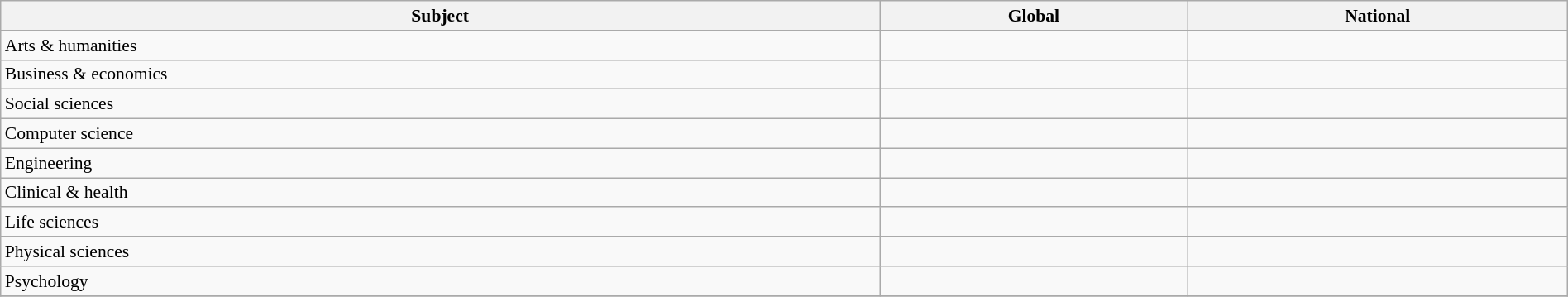<table class="wikitable sortable" style="width: 100%; font-size: 90%">
<tr>
<th>Subject</th>
<th>Global</th>
<th>National</th>
</tr>
<tr>
<td>Arts & humanities</td>
<td data-sort-value="176–200"></td>
<td data-sort-value="1"></td>
</tr>
<tr>
<td>Business & economics</td>
<td data-sort-value="84"></td>
<td data-sort-value="1"></td>
</tr>
<tr>
<td>Social sciences</td>
<td data-sort-value="176–200"></td>
<td data-sort-value="1"></td>
</tr>
<tr>
<td>Computer science</td>
<td data-sort-value="101–125"></td>
<td data-sort-value="1"></td>
</tr>
<tr>
<td>Engineering</td>
<td data-sort-value="98"></td>
<td data-sort-value="1"></td>
</tr>
<tr>
<td>Clinical & health</td>
<td data-sort-value="75"></td>
<td data-sort-value="1"></td>
</tr>
<tr>
<td>Life sciences</td>
<td data-sort-value="176–200"></td>
<td data-sort-value="1"></td>
</tr>
<tr>
<td>Physical sciences</td>
<td data-sort-value="301–400"></td>
<td data-sort-value="1"></td>
</tr>
<tr>
<td>Psychology</td>
<td data-sort-value="151–175"></td>
<td data-sort-value="1"></td>
</tr>
<tr>
</tr>
</table>
